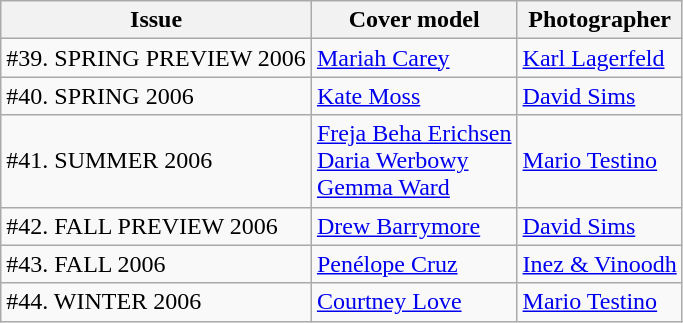<table class="sortable wikitable">
<tr>
<th>Issue</th>
<th>Cover model</th>
<th>Photographer</th>
</tr>
<tr>
<td>#39. SPRING PREVIEW 2006</td>
<td><a href='#'>Mariah Carey</a></td>
<td><a href='#'>Karl Lagerfeld</a></td>
</tr>
<tr>
<td>#40. SPRING 2006</td>
<td><a href='#'>Kate Moss</a></td>
<td><a href='#'>David Sims</a></td>
</tr>
<tr>
<td>#41. SUMMER 2006</td>
<td><a href='#'>Freja Beha Erichsen</a><br><a href='#'>Daria Werbowy</a><br><a href='#'>Gemma Ward</a></td>
<td><a href='#'>Mario Testino</a></td>
</tr>
<tr>
<td>#42. FALL PREVIEW 2006</td>
<td><a href='#'>Drew Barrymore</a></td>
<td><a href='#'>David Sims</a></td>
</tr>
<tr>
<td>#43. FALL 2006</td>
<td><a href='#'>Penélope Cruz</a></td>
<td><a href='#'>Inez & Vinoodh</a></td>
</tr>
<tr>
<td>#44. WINTER 2006</td>
<td><a href='#'>Courtney Love</a></td>
<td><a href='#'>Mario Testino</a></td>
</tr>
</table>
